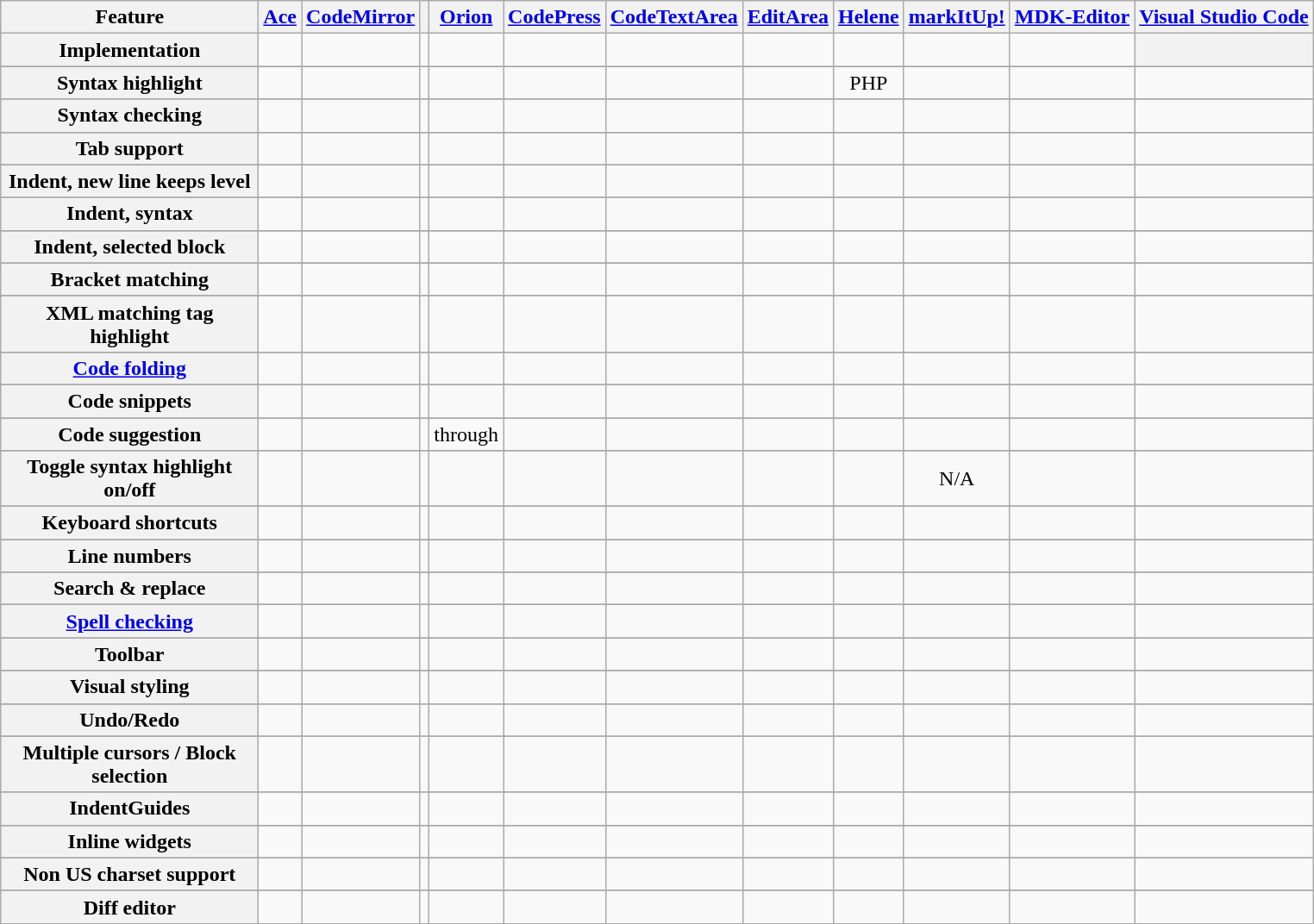<table class="wikitable" style="text-align: center;">
<tr>
<th style="width: 12em">Feature</th>
<th><a href='#'>Ace</a></th>
<th><a href='#'>CodeMirror</a></th>
<th></th>
<th><a href='#'>Orion</a></th>
<th><a href='#'>CodePress</a></th>
<th><a href='#'>CodeTextArea</a></th>
<th><a href='#'>EditArea</a></th>
<th><a href='#'>Helene</a></th>
<th><a href='#'>markItUp!</a></th>
<th><a href='#'>MDK-Editor</a></th>
<th><a href='#'>Visual Studio Code</a></th>
</tr>
<tr>
<th>Implementation</th>
<td></td>
<td></td>
<td></td>
<td></td>
<td></td>
<td></td>
<td></td>
<td></td>
<td></td>
<td></td>
<th></th>
</tr>
<tr>
</tr>
<tr>
<th>Syntax highlight</th>
<td></td>
<td></td>
<td></td>
<td></td>
<td></td>
<td></td>
<td></td>
<td>PHP</td>
<td></td>
<td></td>
<td></td>
</tr>
<tr>
</tr>
<tr>
<th>Syntax checking</th>
<td></td>
<td></td>
<td></td>
<td></td>
<td></td>
<td></td>
<td></td>
<td></td>
<td></td>
<td></td>
<td></td>
</tr>
<tr>
</tr>
<tr>
<th>Tab support</th>
<td></td>
<td></td>
<td></td>
<td></td>
<td></td>
<td></td>
<td></td>
<td></td>
<td></td>
<td></td>
<td></td>
</tr>
<tr>
</tr>
<tr>
<th>Indent, new line keeps level</th>
<td></td>
<td></td>
<td></td>
<td></td>
<td></td>
<td></td>
<td></td>
<td></td>
<td></td>
<td></td>
<td></td>
</tr>
<tr>
</tr>
<tr>
<th>Indent, syntax</th>
<td></td>
<td></td>
<td></td>
<td></td>
<td></td>
<td></td>
<td></td>
<td></td>
<td></td>
<td></td>
<td></td>
</tr>
<tr>
</tr>
<tr>
<th>Indent, selected block</th>
<td></td>
<td></td>
<td></td>
<td></td>
<td></td>
<td></td>
<td></td>
<td></td>
<td></td>
<td></td>
<td></td>
</tr>
<tr>
</tr>
<tr>
<th>Bracket matching</th>
<td></td>
<td></td>
<td></td>
<td></td>
<td></td>
<td></td>
<td></td>
<td></td>
<td></td>
<td></td>
<td></td>
</tr>
<tr>
</tr>
<tr>
<th>XML matching tag highlight</th>
<td></td>
<td></td>
<td></td>
<td></td>
<td></td>
<td></td>
<td></td>
<td></td>
<td></td>
<td></td>
<td></td>
</tr>
<tr>
</tr>
<tr>
<th><a href='#'>Code folding</a></th>
<td></td>
<td></td>
<td></td>
<td></td>
<td></td>
<td></td>
<td></td>
<td></td>
<td></td>
<td></td>
<td></td>
</tr>
<tr>
</tr>
<tr>
<th>Code snippets</th>
<td></td>
<td></td>
<td></td>
<td></td>
<td></td>
<td></td>
<td></td>
<td></td>
<td></td>
<td></td>
<td></td>
</tr>
<tr>
</tr>
<tr>
<th>Code suggestion</th>
<td></td>
<td></td>
<td></td>
<td> through </td>
<td></td>
<td></td>
<td> </td>
<td></td>
<td></td>
<td></td>
<td></td>
</tr>
<tr>
</tr>
<tr>
<th>Toggle syntax highlight on/off</th>
<td></td>
<td></td>
<td></td>
<td></td>
<td></td>
<td></td>
<td></td>
<td></td>
<td>N/A</td>
<td></td>
<td></td>
</tr>
<tr>
</tr>
<tr>
<th>Keyboard shortcuts</th>
<td></td>
<td></td>
<td></td>
<td></td>
<td></td>
<td></td>
<td></td>
<td></td>
<td></td>
<td></td>
<td></td>
</tr>
<tr>
</tr>
<tr>
<th>Line numbers</th>
<td></td>
<td></td>
<td></td>
<td></td>
<td></td>
<td></td>
<td></td>
<td></td>
<td></td>
<td></td>
<td></td>
</tr>
<tr>
</tr>
<tr>
<th>Search & replace</th>
<td></td>
<td></td>
<td></td>
<td></td>
<td></td>
<td></td>
<td></td>
<td></td>
<td></td>
<td></td>
<td></td>
</tr>
<tr>
</tr>
<tr>
<th><a href='#'>Spell checking</a></th>
<td></td>
<td></td>
<td></td>
<td></td>
<td></td>
<td></td>
<td></td>
<td></td>
<td></td>
<td></td>
<td></td>
</tr>
<tr>
</tr>
<tr>
<th>Toolbar</th>
<td></td>
<td></td>
<td></td>
<td></td>
<td></td>
<td></td>
<td></td>
<td></td>
<td></td>
<td></td>
<td></td>
</tr>
<tr>
</tr>
<tr>
<th>Visual styling</th>
<td></td>
<td></td>
<td></td>
<td></td>
<td></td>
<td></td>
<td></td>
<td></td>
<td></td>
<td></td>
<td></td>
</tr>
<tr>
</tr>
<tr>
<th>Undo/Redo</th>
<td></td>
<td></td>
<td></td>
<td></td>
<td></td>
<td></td>
<td></td>
<td></td>
<td></td>
<td></td>
<td></td>
</tr>
<tr>
</tr>
<tr>
<th>Multiple cursors / Block selection</th>
<td></td>
<td></td>
<td></td>
<td></td>
<td></td>
<td></td>
<td></td>
<td></td>
<td></td>
<td></td>
<td></td>
</tr>
<tr>
</tr>
<tr>
<th>IndentGuides</th>
<td></td>
<td></td>
<td></td>
<td></td>
<td></td>
<td></td>
<td></td>
<td></td>
<td></td>
<td></td>
<td></td>
</tr>
<tr>
</tr>
<tr>
<th>Inline widgets</th>
<td></td>
<td></td>
<td></td>
<td></td>
<td></td>
<td></td>
<td></td>
<td></td>
<td></td>
<td></td>
<td></td>
</tr>
<tr>
</tr>
<tr>
<th>Non US charset support</th>
<td></td>
<td></td>
<td></td>
<td></td>
<td></td>
<td></td>
<td></td>
<td></td>
<td></td>
<td></td>
<td></td>
</tr>
<tr>
</tr>
<tr>
<th>Diff editor</th>
<td></td>
<td></td>
<td></td>
<td></td>
<td></td>
<td></td>
<td></td>
<td></td>
<td></td>
<td></td>
<td></td>
</tr>
</table>
